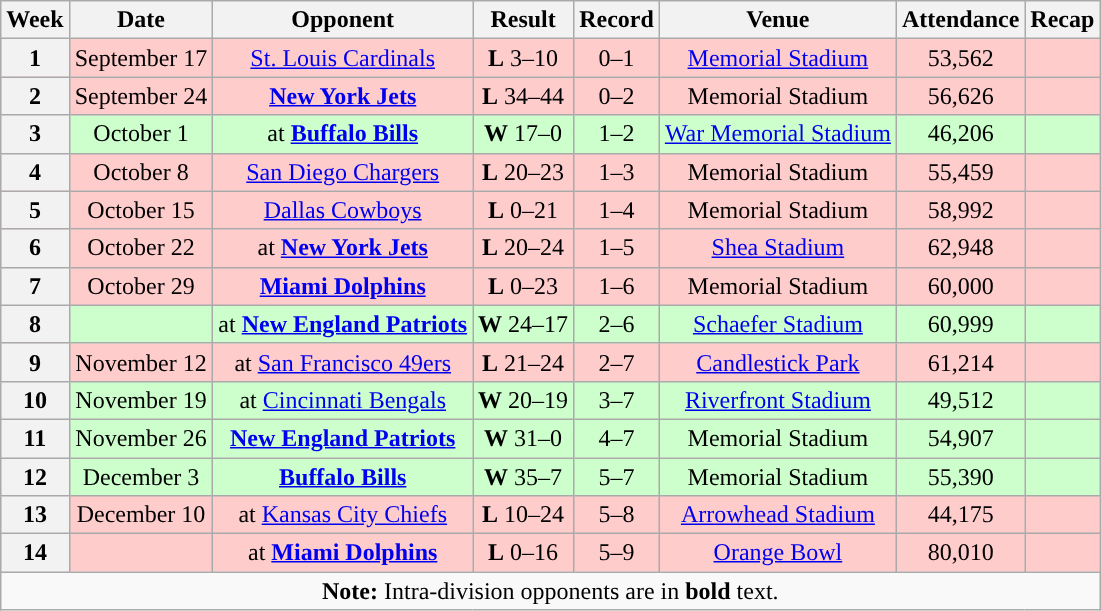<table class="wikitable" style="text-align:center">
<tr>
<th>Week</th>
<th>Date</th>
<th>Opponent</th>
<th>Result</th>
<th>Record</th>
<th>Venue</th>
<th>Attendance</th>
<th>Recap</th>
</tr>
<tr style="background:#fcc">
<th>1</th>
<td>September 17</td>
<td><a href='#'>St. Louis Cardinals</a></td>
<td><strong>L</strong> 3–10</td>
<td>0–1</td>
<td><a href='#'>Memorial Stadium</a></td>
<td>53,562</td>
<td></td>
</tr>
<tr style="background:#fcc">
<th>2</th>
<td>September 24</td>
<td><strong><a href='#'>New York Jets</a></strong></td>
<td><strong>L</strong> 34–44</td>
<td>0–2</td>
<td>Memorial Stadium</td>
<td>56,626</td>
<td></td>
</tr>
<tr style="background:#cfc">
<th>3</th>
<td>October 1</td>
<td>at <strong><a href='#'>Buffalo Bills</a></strong></td>
<td><strong>W</strong> 17–0</td>
<td>1–2</td>
<td><a href='#'>War Memorial Stadium</a></td>
<td>46,206</td>
<td></td>
</tr>
<tr style="background:#fcc">
<th>4</th>
<td>October 8</td>
<td><a href='#'>San Diego Chargers</a></td>
<td><strong>L</strong> 20–23</td>
<td>1–3</td>
<td>Memorial Stadium</td>
<td>55,459</td>
<td></td>
</tr>
<tr style="background:#fcc">
<th>5</th>
<td>October 15</td>
<td><a href='#'>Dallas Cowboys</a></td>
<td><strong>L</strong> 0–21</td>
<td>1–4</td>
<td>Memorial Stadium</td>
<td>58,992</td>
<td></td>
</tr>
<tr style="background:#fcc">
<th>6</th>
<td>October 22</td>
<td>at <strong><a href='#'>New York Jets</a></strong></td>
<td><strong>L</strong> 20–24</td>
<td>1–5</td>
<td><a href='#'>Shea Stadium</a></td>
<td>62,948</td>
<td></td>
</tr>
<tr style="background:#fcc">
<th>7</th>
<td>October 29</td>
<td><strong><a href='#'>Miami Dolphins</a></strong></td>
<td><strong>L</strong> 0–23</td>
<td>1–6</td>
<td>Memorial Stadium</td>
<td>60,000</td>
<td></td>
</tr>
<tr style="background:#cfc">
<th>8</th>
<td></td>
<td>at <strong><a href='#'>New England Patriots</a></strong></td>
<td><strong>W</strong> 24–17</td>
<td>2–6</td>
<td><a href='#'>Schaefer Stadium</a></td>
<td>60,999</td>
<td></td>
</tr>
<tr style="background:#fcc">
<th>9</th>
<td>November 12</td>
<td>at <a href='#'>San Francisco 49ers</a></td>
<td><strong>L</strong> 21–24</td>
<td>2–7</td>
<td><a href='#'>Candlestick Park</a></td>
<td>61,214</td>
<td></td>
</tr>
<tr style="background:#cfc">
<th>10</th>
<td>November 19</td>
<td>at <a href='#'>Cincinnati Bengals</a></td>
<td><strong>W</strong> 20–19</td>
<td>3–7</td>
<td><a href='#'>Riverfront Stadium</a></td>
<td>49,512</td>
<td></td>
</tr>
<tr style="background:#cfc">
<th>11</th>
<td>November 26</td>
<td><strong><a href='#'>New England Patriots</a></strong></td>
<td><strong>W</strong> 31–0</td>
<td>4–7</td>
<td>Memorial Stadium</td>
<td>54,907</td>
<td></td>
</tr>
<tr style="background:#cfc">
<th>12</th>
<td>December 3</td>
<td><strong><a href='#'>Buffalo Bills</a></strong></td>
<td><strong>W</strong> 35–7</td>
<td>5–7</td>
<td>Memorial Stadium</td>
<td>55,390</td>
<td></td>
</tr>
<tr style="background:#fcc">
<th>13</th>
<td>December 10</td>
<td>at <a href='#'>Kansas City Chiefs</a></td>
<td><strong>L</strong> 10–24</td>
<td>5–8</td>
<td><a href='#'>Arrowhead Stadium</a></td>
<td>44,175</td>
<td></td>
</tr>
<tr style="background:#fcc">
<th>14</th>
<td></td>
<td>at <strong><a href='#'>Miami Dolphins</a></strong></td>
<td><strong>L</strong> 0–16</td>
<td>5–9</td>
<td><a href='#'>Orange Bowl</a></td>
<td>80,010</td>
<td></td>
</tr>
<tr>
<td colspan="8"><strong>Note:</strong> Intra-division opponents are in <strong>bold</strong> text.</td>
</tr>
</table>
